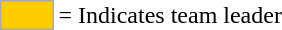<table>
<tr>
<td style="background:#fc0; border:1px solid #aaa; width:2em;"></td>
<td>= Indicates team leader</td>
</tr>
</table>
